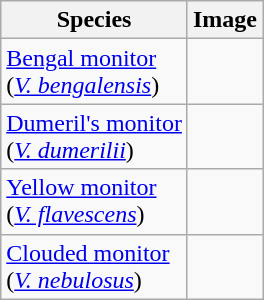<table class="wikitable">
<tr>
<th>Species</th>
<th>Image</th>
</tr>
<tr>
<td><a href='#'>Bengal monitor</a><br>(<em><a href='#'>V. bengalensis</a></em>)</td>
<td></td>
</tr>
<tr>
<td><a href='#'>Dumeril's monitor</a><br>(<em><a href='#'>V. dumerilii</a></em>)</td>
<td></td>
</tr>
<tr>
<td><a href='#'>Yellow monitor</a><br>(<em><a href='#'>V. flavescens</a></em>)</td>
<td></td>
</tr>
<tr>
<td><a href='#'>Clouded monitor</a><br>(<em><a href='#'>V. nebulosus</a></em>)</td>
<td></td>
</tr>
</table>
